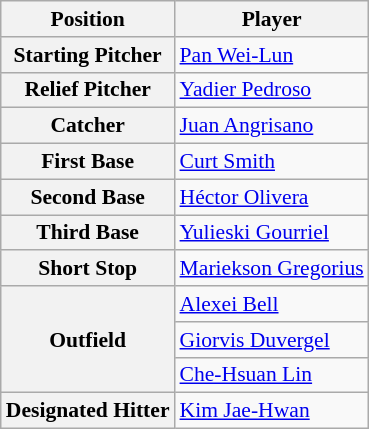<table class="wikitable" style="border-collapse:collapse; font-size:90%;">
<tr>
<th>Position</th>
<th>Player</th>
</tr>
<tr>
<th>Starting Pitcher</th>
<td> <a href='#'>Pan Wei-Lun</a></td>
</tr>
<tr>
<th>Relief Pitcher</th>
<td> <a href='#'>Yadier Pedroso</a></td>
</tr>
<tr>
<th>Catcher</th>
<td> <a href='#'>Juan Angrisano</a></td>
</tr>
<tr>
<th>First Base</th>
<td> <a href='#'>Curt Smith</a></td>
</tr>
<tr>
<th>Second Base</th>
<td> <a href='#'>Héctor Olivera</a></td>
</tr>
<tr>
<th>Third Base</th>
<td> <a href='#'>Yulieski Gourriel</a></td>
</tr>
<tr>
<th>Short Stop</th>
<td> <a href='#'>Mariekson Gregorius</a></td>
</tr>
<tr>
<th rowspan=3>Outfield</th>
<td> <a href='#'>Alexei Bell</a></td>
</tr>
<tr>
<td> <a href='#'>Giorvis Duvergel</a></td>
</tr>
<tr>
<td> <a href='#'>Che-Hsuan Lin</a></td>
</tr>
<tr>
<th>Designated Hitter</th>
<td> <a href='#'>Kim Jae-Hwan</a></td>
</tr>
</table>
